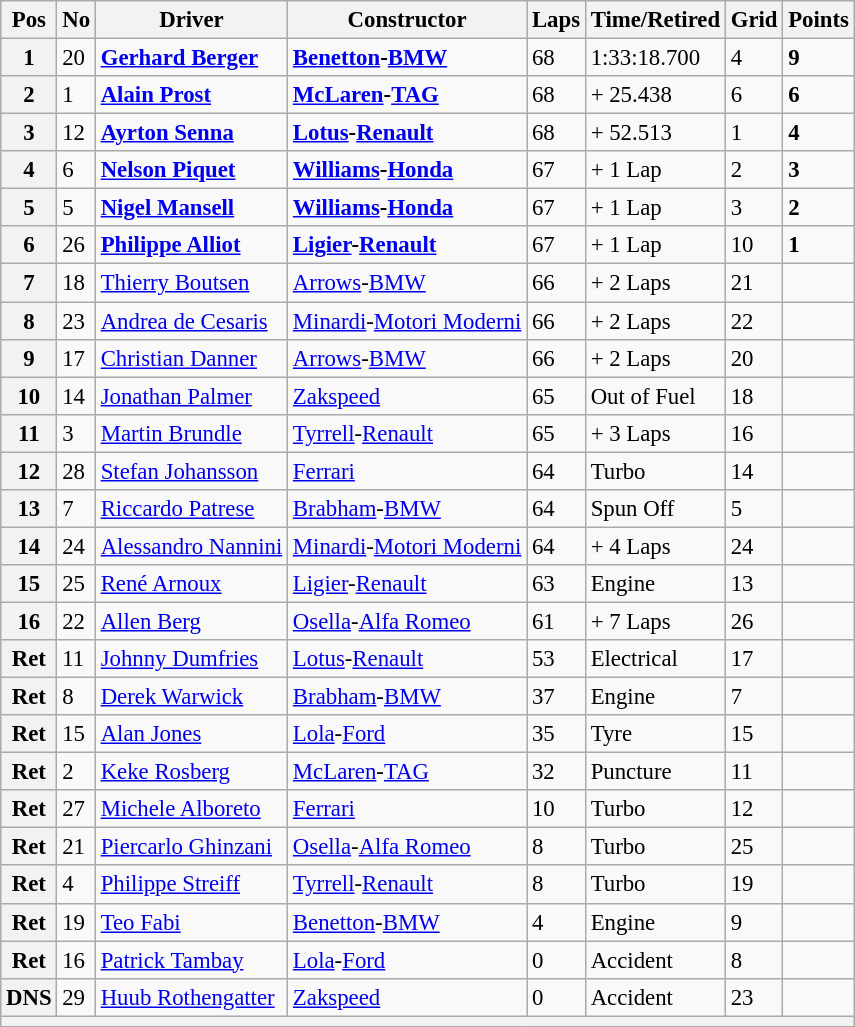<table class="wikitable" style="font-size: 95%;">
<tr>
<th>Pos</th>
<th>No</th>
<th>Driver</th>
<th>Constructor</th>
<th>Laps</th>
<th>Time/Retired</th>
<th>Grid</th>
<th>Points</th>
</tr>
<tr>
<th>1</th>
<td>20</td>
<td> <strong><a href='#'>Gerhard Berger</a></strong></td>
<td><strong><a href='#'>Benetton</a>-<a href='#'>BMW</a></strong></td>
<td>68</td>
<td>1:33:18.700</td>
<td>4</td>
<td><strong>9</strong></td>
</tr>
<tr>
<th>2</th>
<td>1</td>
<td> <strong><a href='#'>Alain Prost</a></strong></td>
<td><strong><a href='#'>McLaren</a>-<a href='#'>TAG</a></strong></td>
<td>68</td>
<td>+ 25.438</td>
<td>6</td>
<td><strong>6</strong></td>
</tr>
<tr>
<th>3</th>
<td>12</td>
<td> <strong><a href='#'>Ayrton Senna</a></strong></td>
<td><strong><a href='#'>Lotus</a>-<a href='#'>Renault</a></strong></td>
<td>68</td>
<td>+ 52.513</td>
<td>1</td>
<td><strong>4</strong></td>
</tr>
<tr>
<th>4</th>
<td>6</td>
<td> <strong><a href='#'>Nelson Piquet</a></strong></td>
<td><strong><a href='#'>Williams</a>-<a href='#'>Honda</a></strong></td>
<td>67</td>
<td>+ 1 Lap</td>
<td>2</td>
<td><strong>3</strong></td>
</tr>
<tr>
<th>5</th>
<td>5</td>
<td> <strong><a href='#'>Nigel Mansell</a></strong></td>
<td><strong><a href='#'>Williams</a>-<a href='#'>Honda</a></strong></td>
<td>67</td>
<td>+ 1 Lap</td>
<td>3</td>
<td><strong>2</strong></td>
</tr>
<tr>
<th>6</th>
<td>26</td>
<td> <strong><a href='#'>Philippe Alliot</a></strong></td>
<td><strong><a href='#'>Ligier</a>-<a href='#'>Renault</a></strong></td>
<td>67</td>
<td>+ 1 Lap</td>
<td>10</td>
<td><strong>1</strong></td>
</tr>
<tr>
<th>7</th>
<td>18</td>
<td> <a href='#'>Thierry Boutsen</a></td>
<td><a href='#'>Arrows</a>-<a href='#'>BMW</a></td>
<td>66</td>
<td>+ 2 Laps</td>
<td>21</td>
<td> </td>
</tr>
<tr>
<th>8</th>
<td>23</td>
<td> <a href='#'>Andrea de Cesaris</a></td>
<td><a href='#'>Minardi</a>-<a href='#'>Motori Moderni</a></td>
<td>66</td>
<td>+ 2 Laps</td>
<td>22</td>
<td> </td>
</tr>
<tr>
<th>9</th>
<td>17</td>
<td> <a href='#'>Christian Danner</a></td>
<td><a href='#'>Arrows</a>-<a href='#'>BMW</a></td>
<td>66</td>
<td>+ 2 Laps</td>
<td>20</td>
<td> </td>
</tr>
<tr>
<th>10</th>
<td>14</td>
<td> <a href='#'>Jonathan Palmer</a></td>
<td><a href='#'>Zakspeed</a></td>
<td>65</td>
<td>Out of Fuel</td>
<td>18</td>
<td> </td>
</tr>
<tr>
<th>11</th>
<td>3</td>
<td> <a href='#'>Martin Brundle</a></td>
<td><a href='#'>Tyrrell</a>-<a href='#'>Renault</a></td>
<td>65</td>
<td>+ 3 Laps</td>
<td>16</td>
<td> </td>
</tr>
<tr>
<th>12</th>
<td>28</td>
<td> <a href='#'>Stefan Johansson</a></td>
<td><a href='#'>Ferrari</a></td>
<td>64</td>
<td>Turbo</td>
<td>14</td>
<td> </td>
</tr>
<tr>
<th>13</th>
<td>7</td>
<td> <a href='#'>Riccardo Patrese</a></td>
<td><a href='#'>Brabham</a>-<a href='#'>BMW</a></td>
<td>64</td>
<td>Spun Off</td>
<td>5</td>
<td> </td>
</tr>
<tr>
<th>14</th>
<td>24</td>
<td> <a href='#'>Alessandro Nannini</a></td>
<td><a href='#'>Minardi</a>-<a href='#'>Motori Moderni</a></td>
<td>64</td>
<td>+ 4 Laps</td>
<td>24</td>
<td> </td>
</tr>
<tr>
<th>15</th>
<td>25</td>
<td> <a href='#'>René Arnoux</a></td>
<td><a href='#'>Ligier</a>-<a href='#'>Renault</a></td>
<td>63</td>
<td>Engine</td>
<td>13</td>
<td> </td>
</tr>
<tr>
<th>16</th>
<td>22</td>
<td> <a href='#'>Allen Berg</a></td>
<td><a href='#'>Osella</a>-<a href='#'>Alfa Romeo</a></td>
<td>61</td>
<td>+ 7 Laps</td>
<td>26</td>
<td> </td>
</tr>
<tr>
<th>Ret</th>
<td>11</td>
<td> <a href='#'>Johnny Dumfries</a></td>
<td><a href='#'>Lotus</a>-<a href='#'>Renault</a></td>
<td>53</td>
<td>Electrical</td>
<td>17</td>
<td> </td>
</tr>
<tr>
<th>Ret</th>
<td>8</td>
<td> <a href='#'>Derek Warwick</a></td>
<td><a href='#'>Brabham</a>-<a href='#'>BMW</a></td>
<td>37</td>
<td>Engine</td>
<td>7</td>
<td> </td>
</tr>
<tr>
<th>Ret</th>
<td>15</td>
<td> <a href='#'>Alan Jones</a></td>
<td><a href='#'>Lola</a>-<a href='#'>Ford</a></td>
<td>35</td>
<td>Tyre</td>
<td>15</td>
<td> </td>
</tr>
<tr>
<th>Ret</th>
<td>2</td>
<td> <a href='#'>Keke Rosberg</a></td>
<td><a href='#'>McLaren</a>-<a href='#'>TAG</a></td>
<td>32</td>
<td>Puncture</td>
<td>11</td>
<td> </td>
</tr>
<tr>
<th>Ret</th>
<td>27</td>
<td> <a href='#'>Michele Alboreto</a></td>
<td><a href='#'>Ferrari</a></td>
<td>10</td>
<td>Turbo</td>
<td>12</td>
<td> </td>
</tr>
<tr>
<th>Ret</th>
<td>21</td>
<td> <a href='#'>Piercarlo Ghinzani</a></td>
<td><a href='#'>Osella</a>-<a href='#'>Alfa Romeo</a></td>
<td>8</td>
<td>Turbo</td>
<td>25</td>
<td> </td>
</tr>
<tr>
<th>Ret</th>
<td>4</td>
<td> <a href='#'>Philippe Streiff</a></td>
<td><a href='#'>Tyrrell</a>-<a href='#'>Renault</a></td>
<td>8</td>
<td>Turbo</td>
<td>19</td>
<td> </td>
</tr>
<tr>
<th>Ret</th>
<td>19</td>
<td> <a href='#'>Teo Fabi</a></td>
<td><a href='#'>Benetton</a>-<a href='#'>BMW</a></td>
<td>4</td>
<td>Engine</td>
<td>9</td>
<td> </td>
</tr>
<tr>
<th>Ret</th>
<td>16</td>
<td> <a href='#'>Patrick Tambay</a></td>
<td><a href='#'>Lola</a>-<a href='#'>Ford</a></td>
<td>0</td>
<td>Accident</td>
<td>8</td>
<td> </td>
</tr>
<tr>
<th>DNS</th>
<td>29</td>
<td> <a href='#'>Huub Rothengatter</a></td>
<td><a href='#'>Zakspeed</a></td>
<td>0</td>
<td>Accident</td>
<td>23</td>
<td> </td>
</tr>
<tr>
<th colspan="8"></th>
</tr>
</table>
